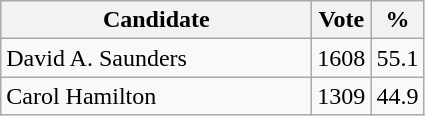<table class="wikitable">
<tr>
<th bgcolor="#DDDDFF" width="200px">Candidate</th>
<th bgcolor="#DDDDFF">Vote</th>
<th bgcolor="#DDDDFF">%</th>
</tr>
<tr>
<td>David A. Saunders</td>
<td>1608</td>
<td>55.1</td>
</tr>
<tr>
<td>Carol Hamilton</td>
<td>1309</td>
<td>44.9</td>
</tr>
</table>
